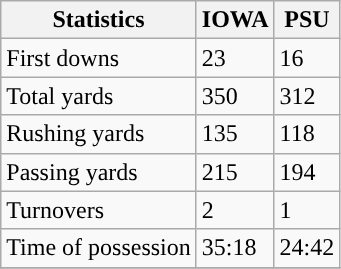<table class="wikitable">
<tr>
<th>Statistics</th>
<th>IOWA</th>
<th>PSU</th>
</tr>
<tr>
<td>First downs</td>
<td>23</td>
<td>16</td>
</tr>
<tr>
<td>Total yards</td>
<td>350</td>
<td>312</td>
</tr>
<tr>
<td>Rushing yards</td>
<td>135</td>
<td>118</td>
</tr>
<tr>
<td>Passing yards</td>
<td>215</td>
<td>194</td>
</tr>
<tr>
<td>Turnovers</td>
<td>2</td>
<td>1</td>
</tr>
<tr>
<td>Time of possession</td>
<td>35:18</td>
<td>24:42</td>
</tr>
<tr>
</tr>
</table>
